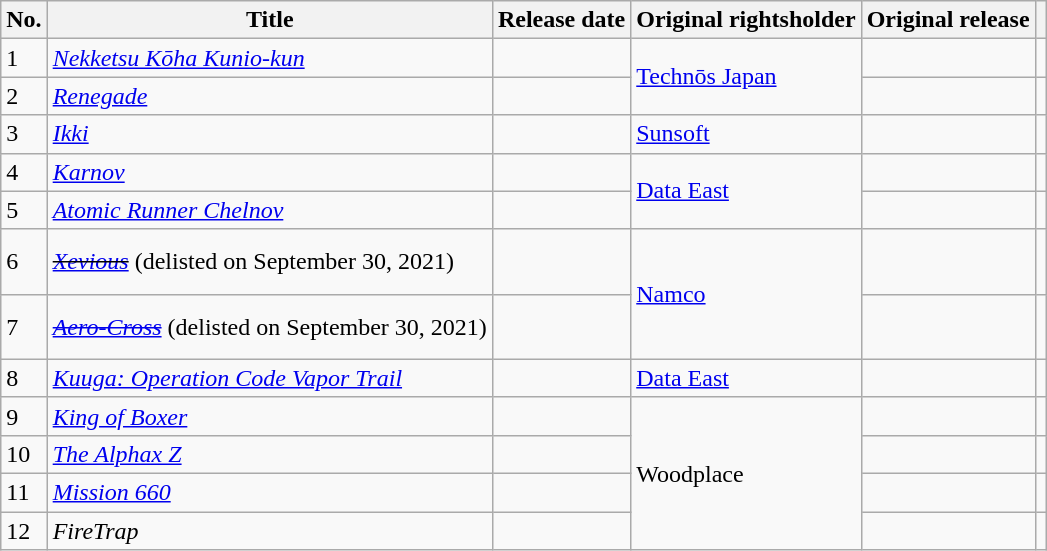<table class="wikitable sortable" width="auto">
<tr>
<th>No.</th>
<th>Title</th>
<th>Release date</th>
<th>Original rightsholder</th>
<th>Original release</th>
<th></th>
</tr>
<tr>
<td>1</td>
<td><a href='#'><em>Nekketsu Kōha Kunio-kun</em></a></td>
<td></td>
<td rowspan="2"><a href='#'>Technōs Japan</a></td>
<td></td>
<td></td>
</tr>
<tr>
<td>2</td>
<td><a href='#'><em>Renegade</em></a></td>
<td></td>
<td></td>
<td></td>
</tr>
<tr>
<td>3</td>
<td><a href='#'><em>Ikki</em></a></td>
<td></td>
<td><a href='#'>Sunsoft</a></td>
<td></td>
<td></td>
</tr>
<tr>
<td>4</td>
<td><em><a href='#'>Karnov</a></em></td>
<td></td>
<td rowspan="2"><a href='#'>Data East</a></td>
<td></td>
<td></td>
</tr>
<tr>
<td>5</td>
<td><em><a href='#'>Atomic Runner Chelnov</a></em></td>
<td></td>
<td></td>
<td></td>
</tr>
<tr>
<td>6</td>
<td><em><s><a href='#'>Xevious</a></s></em> (delisted on September 30, 2021)</td>
<td></td>
<td rowspan="2"><a href='#'>Namco</a></td>
<td></td>
<td><br><br></td>
</tr>
<tr>
<td>7</td>
<td><a href='#'><em><s>Aero-Cross</s></em></a> (delisted on September 30, 2021)</td>
<td></td>
<td></td>
<td><br><br></td>
</tr>
<tr>
<td>8</td>
<td><a href='#'><em>Kuuga: Operation Code Vapor Trail</em></a></td>
<td></td>
<td><a href='#'>Data East</a></td>
<td></td>
<td></td>
</tr>
<tr>
<td>9</td>
<td><em><a href='#'>King of Boxer</a></em></td>
<td></td>
<td rowspan="4">Woodplace</td>
<td></td>
<td></td>
</tr>
<tr>
<td>10</td>
<td><a href='#'><em>The Alphax Z</em></a></td>
<td></td>
<td></td>
<td></td>
</tr>
<tr>
<td>11</td>
<td><em><a href='#'>Mission 660</a></em></td>
<td></td>
<td></td>
<td></td>
</tr>
<tr>
<td>12</td>
<td><em>FireTrap</em></td>
<td></td>
<td></td>
<td></td>
</tr>
</table>
